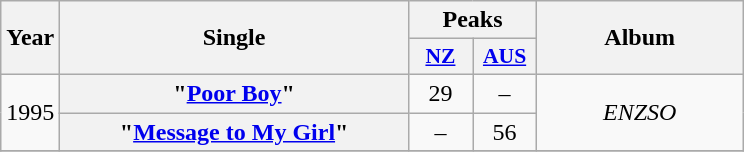<table class="wikitable plainrowheaders" style="text-align:center">
<tr>
<th rowspan="2">Year</th>
<th rowspan="2" width="225">Single</th>
<th colspan="2">Peaks</th>
<th rowspan="2" width="130">Album</th>
</tr>
<tr>
<th scope="col" style="width:2.5em;font-size:90%;"><a href='#'>NZ</a><br></th>
<th scope="col" style="width:2.5em;font-size:90%;"><a href='#'>AUS</a><br></th>
</tr>
<tr>
<td rowspan="2">1995</td>
<th scope="row">"<a href='#'>Poor Boy</a>"</th>
<td>29</td>
<td>–</td>
<td rowspan="2"><em>ENZSO</em></td>
</tr>
<tr>
<th scope="row">"<a href='#'>Message to My Girl</a>"</th>
<td>–</td>
<td>56</td>
</tr>
<tr>
</tr>
</table>
